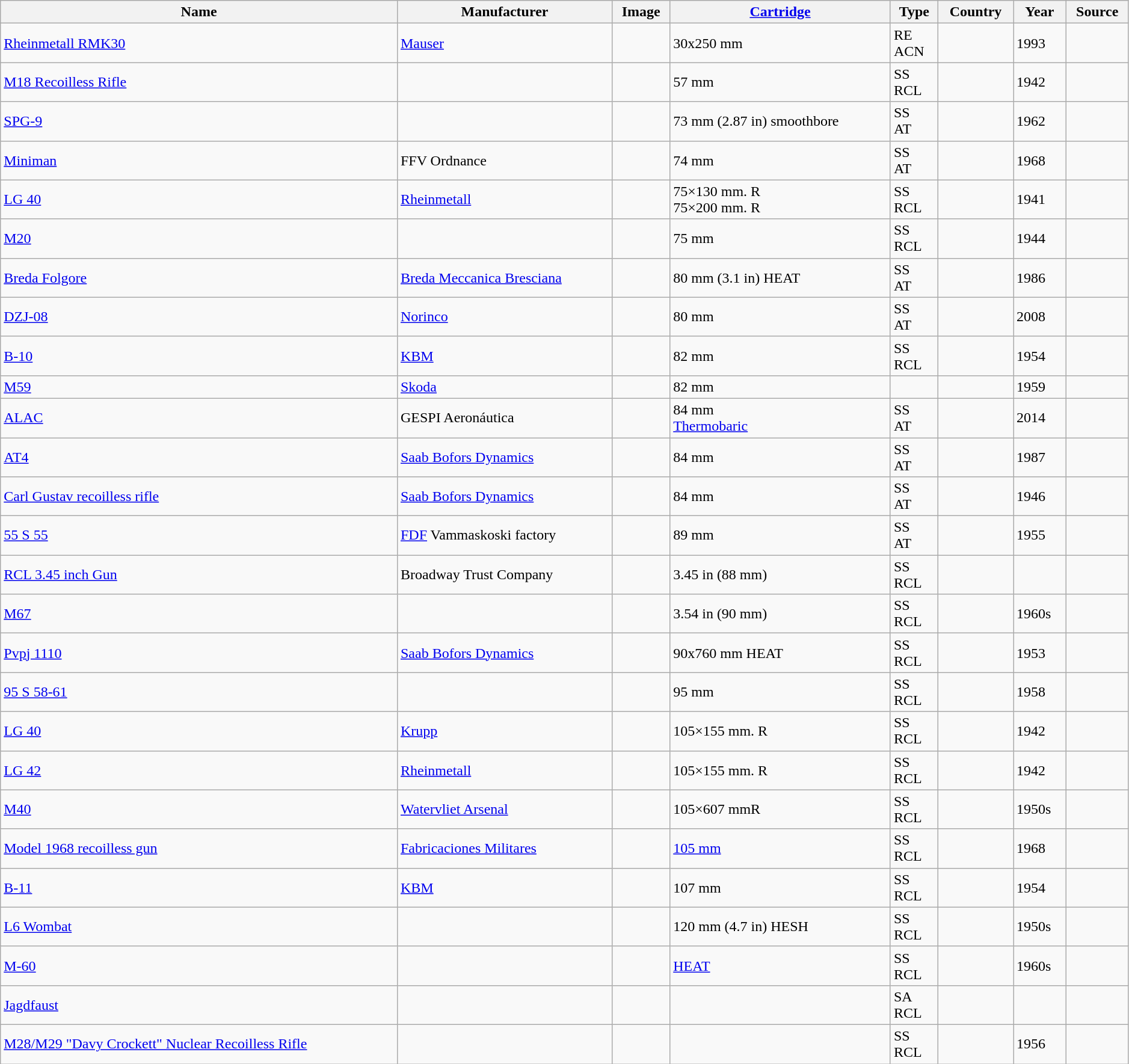<table class="wikitable sortable" style="width: 99%">
<tr>
<th>Name</th>
<th>Manufacturer</th>
<th class="unsortable">Image</th>
<th><a href='#'>Cartridge</a></th>
<th>Type</th>
<th>Country</th>
<th>Year</th>
<th>Source</th>
</tr>
<tr>
<td><a href='#'>Rheinmetall RMK30</a></td>
<td><a href='#'>Mauser</a></td>
<td></td>
<td>30x250 mm</td>
<td>RE<br>ACN</td>
<td></td>
<td>1993</td>
<td></td>
</tr>
<tr>
<td><a href='#'>M18 Recoilless Rifle</a></td>
<td></td>
<td></td>
<td>57 mm</td>
<td>SS<br>RCL</td>
<td></td>
<td>1942</td>
<td></td>
</tr>
<tr>
<td><a href='#'>SPG-9</a></td>
<td></td>
<td></td>
<td>73 mm (2.87 in) smoothbore</td>
<td>SS<br>AT</td>
<td></td>
<td>1962</td>
<td></td>
</tr>
<tr>
<td><a href='#'>Miniman</a></td>
<td>FFV Ordnance</td>
<td></td>
<td>74 mm</td>
<td>SS<br>AT</td>
<td></td>
<td>1968</td>
<td></td>
</tr>
<tr>
<td><a href='#'>LG 40</a></td>
<td><a href='#'>Rheinmetall</a></td>
<td></td>
<td>75×130 mm. R<br>75×200 mm. R</td>
<td>SS<br>RCL</td>
<td></td>
<td>1941</td>
<td></td>
</tr>
<tr>
<td><a href='#'>M20</a></td>
<td></td>
<td></td>
<td>75 mm</td>
<td>SS<br>RCL</td>
<td></td>
<td>1944</td>
<td></td>
</tr>
<tr>
<td><a href='#'>Breda Folgore</a></td>
<td><a href='#'>Breda Meccanica Bresciana</a></td>
<td></td>
<td>80 mm (3.1 in) HEAT</td>
<td>SS<br>AT</td>
<td></td>
<td>1986</td>
<td></td>
</tr>
<tr>
<td><a href='#'>DZJ-08</a></td>
<td><a href='#'>Norinco</a></td>
<td></td>
<td>80 mm</td>
<td>SS<br>AT</td>
<td></td>
<td>2008</td>
<td></td>
</tr>
<tr>
<td><a href='#'>B-10</a></td>
<td><a href='#'>KBM</a></td>
<td></td>
<td>82 mm</td>
<td>SS<br>RCL</td>
<td></td>
<td>1954</td>
<td></td>
</tr>
<tr>
<td><a href='#'>M59</a></td>
<td><a href='#'>Skoda</a></td>
<td></td>
<td>82 mm</td>
<td></td>
<td></td>
<td>1959</td>
<td></td>
</tr>
<tr>
<td><a href='#'>ALAC</a></td>
<td>GESPI Aeronáutica</td>
<td></td>
<td>84 mm<br><a href='#'>Thermobaric</a></td>
<td>SS<br>AT</td>
<td></td>
<td>2014</td>
<td></td>
</tr>
<tr>
<td><a href='#'>AT4</a></td>
<td><a href='#'>Saab Bofors Dynamics</a></td>
<td></td>
<td>84 mm</td>
<td>SS<br>AT</td>
<td></td>
<td>1987</td>
<td></td>
</tr>
<tr>
<td><a href='#'>Carl Gustav recoilless rifle</a></td>
<td><a href='#'>Saab Bofors Dynamics</a></td>
<td></td>
<td>84 mm</td>
<td>SS<br>AT</td>
<td></td>
<td>1946</td>
<td></td>
</tr>
<tr>
<td><a href='#'>55 S 55</a></td>
<td><a href='#'>FDF</a> Vammaskoski factory</td>
<td></td>
<td>89 mm</td>
<td>SS<br>AT</td>
<td></td>
<td>1955</td>
<td></td>
</tr>
<tr>
<td><a href='#'>RCL 3.45 inch Gun</a></td>
<td>Broadway Trust Company</td>
<td></td>
<td>3.45 in (88 mm)</td>
<td>SS<br>RCL</td>
<td></td>
<td></td>
<td></td>
</tr>
<tr>
<td><a href='#'>M67</a></td>
<td></td>
<td></td>
<td>3.54 in (90 mm)</td>
<td>SS<br>RCL</td>
<td></td>
<td>1960s</td>
<td></td>
</tr>
<tr>
<td><a href='#'>Pvpj 1110</a></td>
<td><a href='#'>Saab Bofors Dynamics</a></td>
<td></td>
<td>90x760 mm HEAT</td>
<td>SS<br>RCL</td>
<td></td>
<td>1953</td>
<td></td>
</tr>
<tr>
<td><a href='#'>95 S 58-61</a></td>
<td></td>
<td></td>
<td>95 mm</td>
<td>SS<br>RCL</td>
<td></td>
<td>1958</td>
<td></td>
</tr>
<tr>
<td><a href='#'>LG 40</a></td>
<td><a href='#'>Krupp</a></td>
<td></td>
<td>105×155 mm. R</td>
<td>SS<br>RCL</td>
<td></td>
<td>1942</td>
<td></td>
</tr>
<tr>
<td><a href='#'>LG 42</a></td>
<td><a href='#'>Rheinmetall</a></td>
<td></td>
<td>105×155 mm. R</td>
<td>SS<br>RCL</td>
<td></td>
<td>1942</td>
<td></td>
</tr>
<tr>
<td><a href='#'>M40</a></td>
<td><a href='#'>Watervliet Arsenal</a></td>
<td></td>
<td>105×607 mmR</td>
<td>SS<br>RCL</td>
<td></td>
<td>1950s</td>
<td></td>
</tr>
<tr>
<td><a href='#'>Model 1968 recoilless gun</a></td>
<td><a href='#'>Fabricaciones Militares</a></td>
<td></td>
<td><a href='#'>105 mm</a></td>
<td>SS<br>RCL</td>
<td></td>
<td>1968</td>
<td></td>
</tr>
<tr>
<td><a href='#'>B-11</a></td>
<td><a href='#'>KBM</a></td>
<td></td>
<td>107 mm</td>
<td>SS<br>RCL</td>
<td></td>
<td>1954</td>
<td></td>
</tr>
<tr>
<td><a href='#'>L6 Wombat</a></td>
<td></td>
<td></td>
<td>120 mm (4.7 in) HESH</td>
<td>SS<br>RCL</td>
<td></td>
<td>1950s</td>
<td></td>
</tr>
<tr>
<td><a href='#'>M-60</a></td>
<td></td>
<td></td>
<td><a href='#'>HEAT</a></td>
<td>SS<br>RCL</td>
<td></td>
<td>1960s</td>
<td></td>
</tr>
<tr>
<td><a href='#'>Jagdfaust</a></td>
<td></td>
<td></td>
<td></td>
<td>SA<br>RCL</td>
<td></td>
<td></td>
<td></td>
</tr>
<tr>
<td><a href='#'>M28/M29 "Davy Crockett" Nuclear Recoilless Rifle</a></td>
<td></td>
<td></td>
<td></td>
<td>SS<br>RCL</td>
<td></td>
<td>1956</td>
<td></td>
</tr>
</table>
